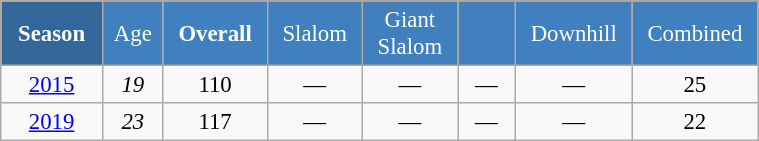<table class="wikitable"  style="font-size:95%; text-align:center; border:gray solid 1px; width:40%;">
<tr style="background:#369; color:white;">
<td rowspan="2" style="width:6%;"><strong>Season</strong></td>
</tr>
<tr style="background:#4180be; color:white;">
<td style="width:3%;">Age</td>
<td style="width:5%;"><strong>Overall</strong></td>
<td style="width:5%;">Slalom</td>
<td style="width:5%;">Giant<br>Slalom</td>
<td style="width:5%;"></td>
<td style="width:5%;">Downhill</td>
<td style="width:5%;">Combined</td>
</tr>
<tr>
<td><a href='#'>2015</a></td>
<td><em>19</em></td>
<td>110</td>
<td>—</td>
<td>—</td>
<td>—</td>
<td>—</td>
<td>25</td>
</tr>
<tr>
<td><a href='#'>2019</a></td>
<td><em>23</em></td>
<td>117</td>
<td>—</td>
<td>—</td>
<td>—</td>
<td>—</td>
<td>22</td>
</tr>
</table>
